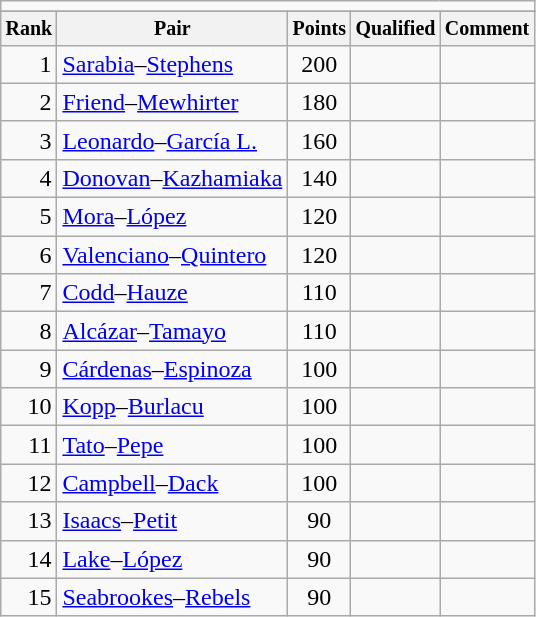<table class="wikitable">
<tr>
<td colspan=5 align="center"></td>
</tr>
<tr>
</tr>
<tr style="font-size:10pt;font-weight:bold">
<th>Rank</th>
<th>Pair</th>
<th>Points</th>
<th>Qualified</th>
<th>Comment</th>
</tr>
<tr>
<td align=right>1</td>
<td> <a href='#'>Sarabia</a>–<a href='#'>Stephens</a></td>
<td align=center>200</td>
<td></td>
<td></td>
</tr>
<tr>
<td align=right>2</td>
<td> <a href='#'>Friend</a>–<a href='#'>Mewhirter</a></td>
<td align=center>180</td>
<td></td>
<td></td>
</tr>
<tr>
<td align=right>3</td>
<td> <a href='#'>Leonardo</a>–<a href='#'>García L.</a></td>
<td align=center>160</td>
<td></td>
<td></td>
</tr>
<tr>
<td align=right>4</td>
<td> <a href='#'>Donovan</a>–<a href='#'>Kazhamiaka</a></td>
<td align=center>140</td>
<td></td>
<td></td>
</tr>
<tr>
<td align=right>5</td>
<td> <a href='#'>Mora</a>–<a href='#'>López</a></td>
<td align=center>120</td>
<td></td>
<td></td>
</tr>
<tr>
<td align=right>6</td>
<td> <a href='#'>Valenciano</a>–<a href='#'>Quintero</a></td>
<td align=center>120</td>
<td></td>
<td></td>
</tr>
<tr>
<td align=right>7</td>
<td> <a href='#'>Codd</a>–<a href='#'>Hauze</a></td>
<td align=center>110</td>
<td></td>
<td></td>
</tr>
<tr>
<td align=right>8</td>
<td> <a href='#'>Alcázar</a>–<a href='#'>Tamayo</a></td>
<td align=center>110</td>
<td></td>
<td></td>
</tr>
<tr>
<td align=right>9</td>
<td> <a href='#'>Cárdenas</a>–<a href='#'>Espinoza</a></td>
<td align=center>100</td>
<td></td>
<td></td>
</tr>
<tr>
<td align=right>10</td>
<td> <a href='#'>Kopp</a>–<a href='#'>Burlacu</a></td>
<td align=center>100</td>
<td></td>
<td></td>
</tr>
<tr>
<td align=right>11</td>
<td> <a href='#'>Tato</a>–<a href='#'>Pepe</a></td>
<td align=center>100</td>
<td></td>
<td></td>
</tr>
<tr>
<td align=right>12</td>
<td> <a href='#'>Campbell</a>–<a href='#'>Dack</a></td>
<td align=center>100</td>
<td></td>
<td></td>
</tr>
<tr>
<td align=right>13</td>
<td> <a href='#'>Isaacs</a>–<a href='#'>Petit</a></td>
<td align=center>90</td>
<td></td>
<td></td>
</tr>
<tr>
<td align=right>14</td>
<td> <a href='#'>Lake</a>–<a href='#'>López</a></td>
<td align=center>90</td>
<td></td>
<td></td>
</tr>
<tr>
<td align=right>15</td>
<td> <a href='#'>Seabrookes</a>–<a href='#'>Rebels</a></td>
<td align=center>90</td>
<td></td>
<td></td>
</tr>
</table>
